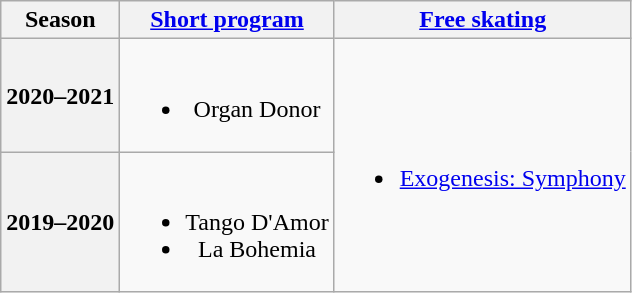<table class=wikitable style=text-align:center>
<tr>
<th>Season</th>
<th><a href='#'>Short program</a></th>
<th><a href='#'>Free skating</a></th>
</tr>
<tr>
<th>2020–2021<br></th>
<td><br><ul><li>Organ Donor<br></li></ul></td>
<td rowspan=2><br><ul><li><a href='#'>Exogenesis: Symphony</a><br></li></ul></td>
</tr>
<tr>
<th>2019–2020<br></th>
<td><br><ul><li>Tango D'Amor<br></li><li>La Bohemia<br></li></ul></td>
</tr>
</table>
